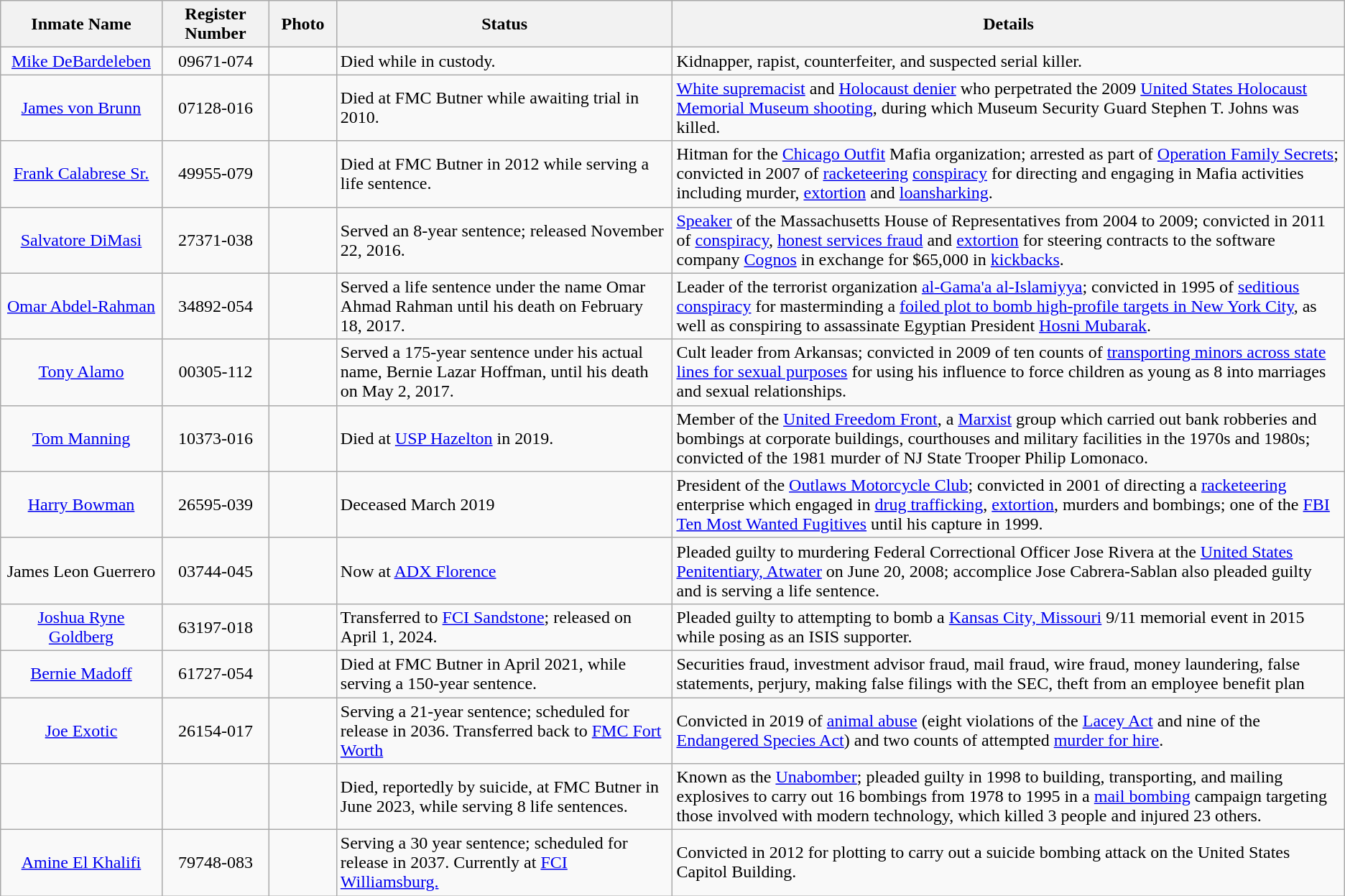<table class="wikitable sortable">
<tr>
<th width=12%>Inmate Name</th>
<th width=8%>Register Number</th>
<th width=5%>Photo</th>
<th width=25%>Status</th>
<th width=55%>Details</th>
</tr>
<tr>
<td style="text-align:center;"><a href='#'>Mike DeBardeleben</a></td>
<td style="text-align:center;">09671-074</td>
<td></td>
<td>Died while in custody.</td>
<td>Kidnapper, rapist, counterfeiter, and suspected serial killer.</td>
</tr>
<tr>
<td style="text-align:center;"><a href='#'>James von Brunn</a></td>
<td style="text-align:center;">07128-016</td>
<td></td>
<td>Died at FMC Butner while awaiting trial in 2010.</td>
<td><a href='#'>White supremacist</a> and <a href='#'>Holocaust denier</a> who perpetrated the 2009 <a href='#'>United States Holocaust Memorial Museum shooting</a>, during which Museum Security Guard Stephen T. Johns was killed.</td>
</tr>
<tr>
<td style="text-align:center;"><a href='#'>Frank Calabrese Sr.</a></td>
<td style="text-align:center;">49955-079</td>
<td></td>
<td>Died at FMC Butner in 2012 while serving a life sentence.</td>
<td>Hitman for the <a href='#'>Chicago Outfit</a> Mafia organization; arrested as part of <a href='#'>Operation Family Secrets</a>; convicted in 2007 of <a href='#'>racketeering</a> <a href='#'>conspiracy</a> for directing and engaging in Mafia activities including murder, <a href='#'>extortion</a> and <a href='#'>loansharking</a>.</td>
</tr>
<tr>
<td style="text-align:center;"><a href='#'>Salvatore DiMasi</a></td>
<td style="text-align:center;">27371-038</td>
<td></td>
<td>Served an 8-year sentence; released November 22, 2016.</td>
<td><a href='#'>Speaker</a> of the Massachusetts House of Representatives from 2004 to 2009; convicted in 2011 of <a href='#'>conspiracy</a>, <a href='#'>honest services fraud</a> and <a href='#'>extortion</a> for steering contracts to the software company <a href='#'>Cognos</a> in exchange for $65,000 in <a href='#'>kickbacks</a>.</td>
</tr>
<tr>
<td style="text-align:center;"><a href='#'>Omar Abdel-Rahman</a></td>
<td style="text-align:center;">34892-054</td>
<td></td>
<td>Served a life sentence under the name Omar Ahmad Rahman until his death on February 18, 2017.</td>
<td>Leader of the terrorist organization <a href='#'>al-Gama'a al-Islamiyya</a>; convicted in 1995 of <a href='#'>seditious conspiracy</a> for masterminding a <a href='#'>foiled plot to bomb high-profile targets in New York City</a>, as well as conspiring to assassinate Egyptian President <a href='#'>Hosni Mubarak</a>.</td>
</tr>
<tr>
<td align="center"><a href='#'>Tony Alamo</a></td>
<td align="center">00305-112</td>
<td></td>
<td>Served a 175-year sentence under his actual name, Bernie Lazar Hoffman, until his death on May 2, 2017.</td>
<td>Cult leader from Arkansas; convicted in 2009 of ten counts of <a href='#'>transporting minors across state lines for sexual purposes</a> for using his influence to force children as young as 8 into marriages and sexual relationships.</td>
</tr>
<tr>
<td style="text-align:center;"><a href='#'>Tom Manning</a></td>
<td style="text-align:center;">10373-016</td>
<td></td>
<td>Died at <a href='#'>USP Hazelton</a> in 2019.</td>
<td>Member of the <a href='#'>United Freedom Front</a>, a <a href='#'>Marxist</a> group which carried out bank robberies and bombings at corporate buildings, courthouses and military facilities in the 1970s and 1980s; convicted of the 1981 murder of NJ State Trooper Philip Lomonaco.</td>
</tr>
<tr>
<td style="text-align:center;"><a href='#'>Harry Bowman</a></td>
<td style="text-align:center;">26595-039</td>
<td></td>
<td>Deceased March 2019</td>
<td>President of the <a href='#'>Outlaws Motorcycle Club</a>; convicted in 2001 of directing a <a href='#'>racketeering</a> enterprise which engaged in <a href='#'>drug trafficking</a>, <a href='#'>extortion</a>, murders and bombings; one of the <a href='#'>FBI Ten Most Wanted Fugitives</a> until his capture in 1999.</td>
</tr>
<tr>
<td style="text-align:center;">James Leon Guerrero</td>
<td style="text-align:center;">03744-045</td>
<td></td>
<td>Now at <a href='#'>ADX Florence</a></td>
<td>Pleaded guilty to murdering Federal Correctional Officer Jose Rivera at the <a href='#'>United States Penitentiary, Atwater</a> on June 20, 2008; accomplice Jose Cabrera-Sablan also pleaded guilty and is serving a life sentence.</td>
</tr>
<tr>
<td style="text-align:center;"><a href='#'>Joshua Ryne Goldberg</a></td>
<td style="text-align:center;">63197-018</td>
<td></td>
<td>Transferred to <a href='#'>FCI Sandstone</a>; released on April 1, 2024.</td>
<td>Pleaded guilty to attempting to bomb a  <a href='#'>Kansas City, Missouri</a> 9/11 memorial event in 2015 while posing as an ISIS supporter.</td>
</tr>
<tr>
<td style="text-align:center;"><a href='#'>Bernie Madoff</a></td>
<td style="text-align:center;">61727-054</td>
<td></td>
<td>Died at FMC Butner in April 2021, while serving a 150-year sentence.</td>
<td>Securities fraud, investment advisor fraud, mail fraud, wire fraud, money laundering, false statements, perjury, making false filings with the SEC, theft from an employee benefit plan</td>
</tr>
<tr>
<td style="text-align:center;"><a href='#'>Joe Exotic</a></td>
<td style="text-align:center;">26154-017</td>
<td></td>
<td>Serving a 21-year sentence; scheduled for release in 2036. Transferred back to <a href='#'>FMC Fort Worth</a></td>
<td>Convicted in 2019 of <a href='#'>animal abuse</a> (eight violations of the <a href='#'>Lacey Act</a> and nine of the <a href='#'>Endangered Species Act</a>) and two counts of attempted <a href='#'>murder for hire</a>.</td>
</tr>
<tr>
<td style="text-align:center;"></td>
<td style="text-align:center;"> </td>
<td></td>
<td>Died, reportedly by suicide, at FMC Butner in June 2023, while serving 8 life sentences.</td>
<td>Known as the <a href='#'>Unabomber</a>; pleaded guilty in 1998 to building, transporting, and mailing explosives to carry out 16 bombings from 1978 to 1995 in a <a href='#'>mail bombing</a> campaign targeting those involved with modern technology, which killed 3 people and injured 23 others.</td>
</tr>
<tr>
<td style="text-align:center;"><a href='#'>Amine El Khalifi</a></td>
<td style="text-align:center;">79748-083</td>
<td></td>
<td>Serving a 30 year sentence; scheduled for release in 2037. Currently at <a href='#'>FCI Williamsburg.</a></td>
<td>Convicted in 2012 for plotting to carry out a suicide bombing attack on the United States Capitol Building.</td>
</tr>
</table>
